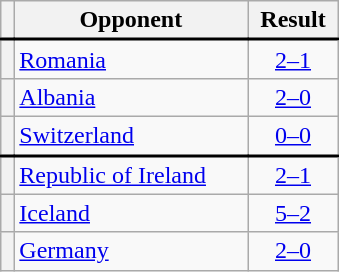<table class="wikitable plainrowheaders" style="text-align:center;margin-left:1em;float:right;clear:right;min-width:226px">
<tr>
<th scope="col"></th>
<th scope="col">Opponent</th>
<th scope="col">Result</th>
</tr>
<tr style="border-top:2px solid black">
<th scope="row" style="text-align:center"></th>
<td align="left"><a href='#'>Romania</a></td>
<td><a href='#'>2–1</a></td>
</tr>
<tr>
<th scope="row" style="text-align:center"></th>
<td align="left"><a href='#'>Albania</a></td>
<td><a href='#'>2–0</a></td>
</tr>
<tr>
<th scope="row" style="text-align:center"></th>
<td align="left"><a href='#'>Switzerland</a></td>
<td><a href='#'>0–0</a></td>
</tr>
<tr style="border-top:2px solid black">
<th scope="row" style="text-align:center"></th>
<td align="left"><a href='#'>Republic of Ireland</a></td>
<td><a href='#'>2–1</a></td>
</tr>
<tr>
<th scope="row" style="text-align:center"></th>
<td align="left"><a href='#'>Iceland</a></td>
<td><a href='#'>5–2</a></td>
</tr>
<tr>
<th scope="row" style="text-align:center"></th>
<td align="left"><a href='#'>Germany</a></td>
<td><a href='#'>2–0</a></td>
</tr>
</table>
